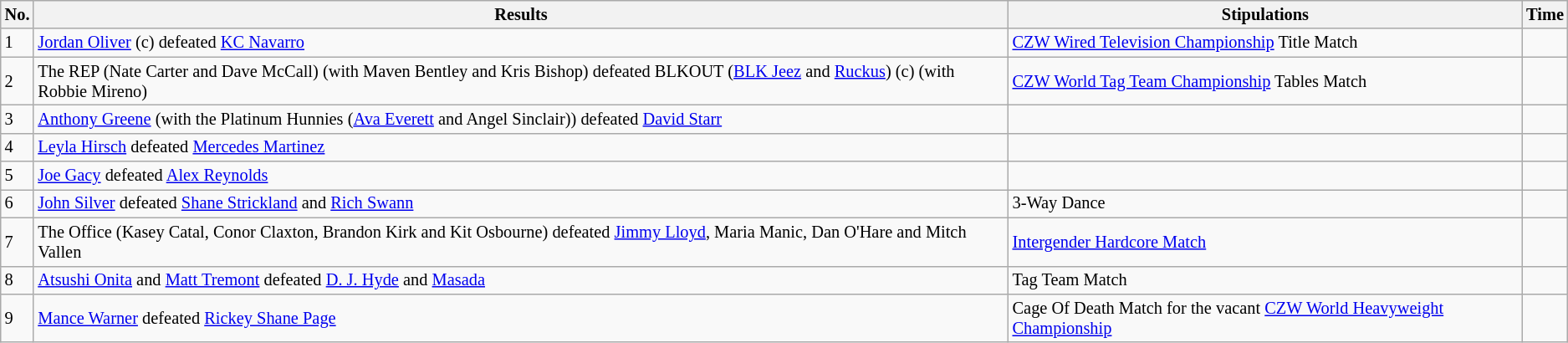<table class="wikitable" style="font-size:85%; text-align:left;">
<tr>
<th>No.</th>
<th>Results</th>
<th>Stipulations</th>
<th>Time</th>
</tr>
<tr>
<td>1</td>
<td><a href='#'>Jordan Oliver</a> (c) defeated <a href='#'>KC Navarro</a></td>
<td><a href='#'>CZW Wired Television Championship</a> Title Match</td>
<td></td>
</tr>
<tr>
<td>2</td>
<td>The REP (Nate Carter and Dave McCall) (with Maven Bentley and Kris Bishop) defeated BLKOUT (<a href='#'>BLK Jeez</a> and <a href='#'>Ruckus</a>) (c) (with Robbie Mireno)</td>
<td><a href='#'>CZW World Tag Team Championship</a> Tables Match</td>
<td></td>
</tr>
<tr>
<td>3</td>
<td><a href='#'>Anthony Greene</a> (with the Platinum Hunnies (<a href='#'>Ava Everett</a> and Angel Sinclair)) defeated <a href='#'>David Starr</a></td>
<td></td>
<td></td>
</tr>
<tr>
<td>4</td>
<td><a href='#'>Leyla Hirsch</a> defeated <a href='#'>Mercedes Martinez</a></td>
<td></td>
<td></td>
</tr>
<tr>
<td>5</td>
<td><a href='#'>Joe Gacy</a> defeated <a href='#'>Alex Reynolds</a></td>
<td></td>
<td></td>
</tr>
<tr>
<td>6</td>
<td><a href='#'>John Silver</a> defeated <a href='#'>Shane Strickland</a> and <a href='#'>Rich Swann</a></td>
<td>3-Way Dance</td>
<td></td>
</tr>
<tr>
<td>7</td>
<td>The Office (Kasey Catal, Conor Claxton, Brandon Kirk and Kit Osbourne) defeated <a href='#'>Jimmy Lloyd</a>, Maria Manic, Dan O'Hare and Mitch Vallen</td>
<td><a href='#'>Intergender Hardcore Match</a></td>
<td></td>
</tr>
<tr>
<td>8</td>
<td><a href='#'>Atsushi Onita</a> and <a href='#'>Matt Tremont</a> defeated <a href='#'>D. J. Hyde</a> and <a href='#'>Masada</a></td>
<td>Tag Team Match</td>
<td></td>
</tr>
<tr>
<td>9</td>
<td><a href='#'>Mance Warner</a> defeated <a href='#'>Rickey Shane Page</a></td>
<td>Cage Of Death Match for the vacant <a href='#'>CZW World Heavyweight Championship</a></td>
<td></td>
</tr>
</table>
